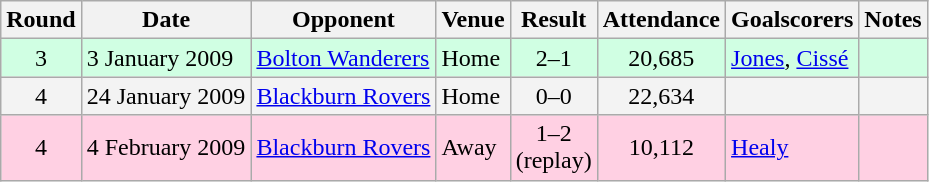<table class="wikitable">
<tr>
<th>Round</th>
<th>Date</th>
<th>Opponent</th>
<th>Venue</th>
<th>Result</th>
<th>Attendance</th>
<th>Goalscorers</th>
<th>Notes</th>
</tr>
<tr bgcolor="#d0ffe3">
<td align="center">3</td>
<td>3 January 2009</td>
<td><a href='#'>Bolton Wanderers</a></td>
<td>Home</td>
<td align="center">2–1</td>
<td align="center">20,685</td>
<td><a href='#'>Jones</a>, <a href='#'>Cissé</a></td>
<td></td>
</tr>
<tr bgcolor="#f3f3f3">
<td align="center">4</td>
<td>24 January 2009</td>
<td><a href='#'>Blackburn Rovers</a></td>
<td>Home</td>
<td align="center">0–0</td>
<td align="center">22,634</td>
<td></td>
<td></td>
</tr>
<tr bgcolor="#ffd0e3">
<td align="center">4</td>
<td>4 February 2009</td>
<td><a href='#'>Blackburn Rovers</a></td>
<td>Away</td>
<td align="center">1–2<br>(replay)</td>
<td align="center">10,112</td>
<td><a href='#'>Healy</a></td>
<td></td>
</tr>
</table>
